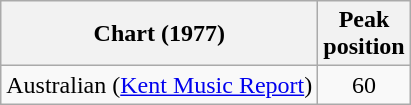<table class="wikitable">
<tr>
<th>Chart (1977)</th>
<th>Peak<br>position</th>
</tr>
<tr>
<td>Australian (<a href='#'>Kent Music Report</a>)</td>
<td align="center">60</td>
</tr>
</table>
